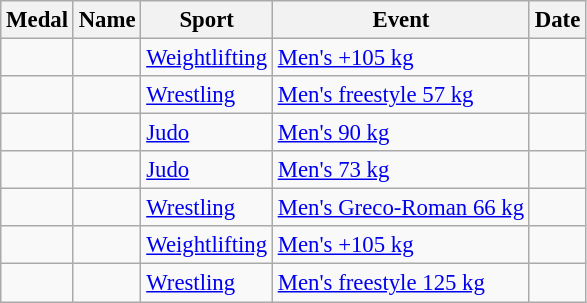<table class="wikitable sortable"  style="font-size:95%">
<tr>
<th>Medal</th>
<th>Name</th>
<th>Sport</th>
<th>Event</th>
<th>Date</th>
</tr>
<tr>
<td></td>
<td></td>
<td><a href='#'>Weightlifting</a></td>
<td><a href='#'>Men's +105 kg</a></td>
<td></td>
</tr>
<tr>
<td></td>
<td></td>
<td><a href='#'>Wrestling</a></td>
<td><a href='#'>Men's freestyle 57 kg</a></td>
<td></td>
</tr>
<tr>
<td></td>
<td></td>
<td><a href='#'>Judo</a></td>
<td><a href='#'>Men's 90 kg</a></td>
<td></td>
</tr>
<tr>
<td></td>
<td></td>
<td><a href='#'>Judo</a></td>
<td><a href='#'>Men's 73 kg</a></td>
<td></td>
</tr>
<tr>
<td></td>
<td></td>
<td><a href='#'>Wrestling</a></td>
<td><a href='#'>Men's Greco-Roman 66 kg</a></td>
<td></td>
</tr>
<tr>
<td></td>
<td></td>
<td><a href='#'>Weightlifting</a></td>
<td><a href='#'>Men's +105 kg</a></td>
<td></td>
</tr>
<tr>
<td></td>
<td></td>
<td><a href='#'>Wrestling</a></td>
<td><a href='#'>Men's freestyle 125 kg</a></td>
<td></td>
</tr>
</table>
